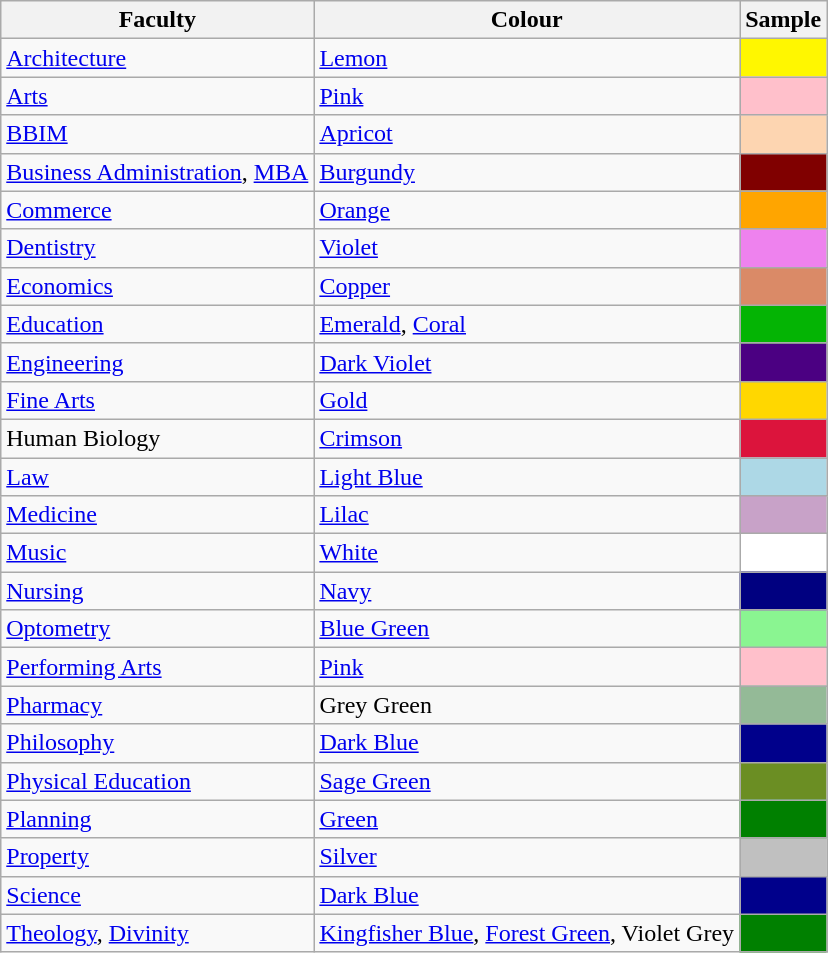<table class="wikitable">
<tr>
<th>Faculty</th>
<th>Colour</th>
<th>Sample</th>
</tr>
<tr>
<td><a href='#'>Architecture</a></td>
<td><a href='#'>Lemon</a></td>
<td style="background:#FFF700;"></td>
</tr>
<tr>
<td><a href='#'>Arts</a></td>
<td><a href='#'>Pink</a></td>
<td style="background:pink;"></td>
</tr>
<tr>
<td><a href='#'>BBIM</a></td>
<td><a href='#'>Apricot</a></td>
<td style="background:#FDD5B1;"></td>
</tr>
<tr>
<td><a href='#'>Business Administration</a>, <a href='#'>MBA</a></td>
<td><a href='#'>Burgundy</a></td>
<td style="background:maroon;"></td>
</tr>
<tr>
<td><a href='#'>Commerce</a></td>
<td><a href='#'>Orange</a></td>
<td style="background:orange;"></td>
</tr>
<tr>
<td><a href='#'>Dentistry</a></td>
<td><a href='#'>Violet</a></td>
<td style="background:violet;"></td>
</tr>
<tr>
<td><a href='#'>Economics</a></td>
<td><a href='#'>Copper</a></td>
<td style="background:#da8a67;"></td>
</tr>
<tr>
<td><a href='#'>Education</a></td>
<td><a href='#'>Emerald</a>, <a href='#'>Coral</a></td>
<td style="background:#04B404;"></td>
</tr>
<tr>
<td><a href='#'>Engineering</a></td>
<td><a href='#'>Dark Violet</a></td>
<td style="background:indigo;"></td>
</tr>
<tr>
<td><a href='#'>Fine Arts</a></td>
<td><a href='#'>Gold</a></td>
<td style="background:gold;"></td>
</tr>
<tr>
<td>Human Biology</td>
<td><a href='#'>Crimson</a></td>
<td style="background:crimson;"></td>
</tr>
<tr>
<td><a href='#'>Law</a></td>
<td><a href='#'>Light Blue</a></td>
<td style="background:lightblue;"></td>
</tr>
<tr>
<td><a href='#'>Medicine</a></td>
<td><a href='#'>Lilac</a></td>
<td style="background:#C8A2C8;"></td>
</tr>
<tr>
<td><a href='#'>Music</a></td>
<td><a href='#'>White</a></td>
<td style="background:white;"></td>
</tr>
<tr>
<td><a href='#'>Nursing</a></td>
<td><a href='#'>Navy</a></td>
<td style="background:navy;"></td>
</tr>
<tr>
<td><a href='#'>Optometry</a></td>
<td><a href='#'>Blue Green</a></td>
<td style="background:#8AF591"></td>
</tr>
<tr>
<td><a href='#'>Performing Arts</a></td>
<td><a href='#'>Pink</a></td>
<td style="background:pink;"></td>
</tr>
<tr>
<td><a href='#'>Pharmacy</a></td>
<td>Grey Green</td>
<td style="background:#94BA97"></td>
</tr>
<tr>
<td><a href='#'>Philosophy</a></td>
<td><a href='#'>Dark Blue</a></td>
<td style="background:darkblue;"></td>
</tr>
<tr>
<td><a href='#'>Physical Education</a></td>
<td><a href='#'>Sage Green</a></td>
<td style="background:#6b8e23;"></td>
</tr>
<tr>
<td><a href='#'>Planning</a></td>
<td><a href='#'>Green</a></td>
<td style="background:green;"></td>
</tr>
<tr>
<td><a href='#'>Property</a></td>
<td><a href='#'>Silver</a></td>
<td style="background:silver;"></td>
</tr>
<tr>
<td><a href='#'>Science</a></td>
<td><a href='#'>Dark Blue</a></td>
<td style="background:darkBlue;"></td>
</tr>
<tr>
<td><a href='#'>Theology</a>, <a href='#'>Divinity</a></td>
<td><a href='#'>Kingfisher Blue</a>, <a href='#'>Forest Green</a>, Violet Grey</td>
<td style="background:Green;"></td>
</tr>
</table>
